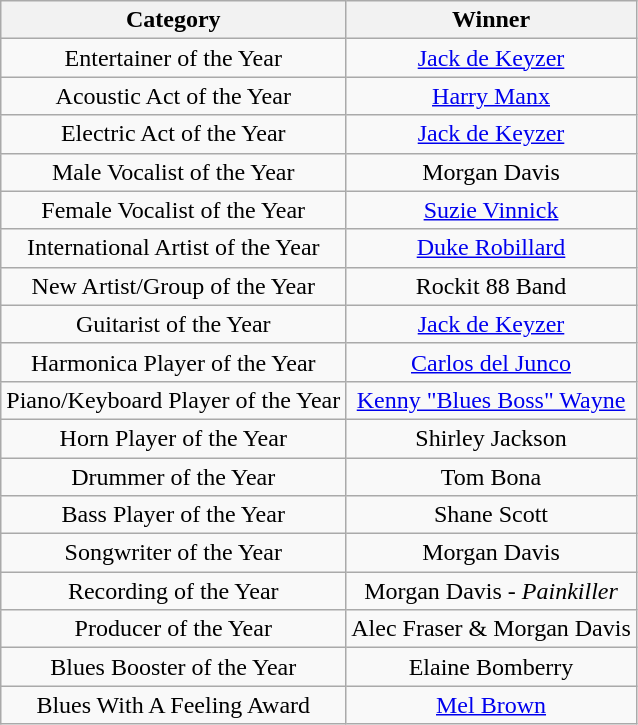<table class="wikitable sortable" style="text-align:center">
<tr>
<th>Category</th>
<th>Winner</th>
</tr>
<tr>
<td>Entertainer of the Year</td>
<td><a href='#'>Jack de Keyzer</a></td>
</tr>
<tr>
<td>Acoustic Act of the Year</td>
<td><a href='#'>Harry Manx</a></td>
</tr>
<tr>
<td>Electric Act of the Year</td>
<td><a href='#'>Jack de Keyzer</a></td>
</tr>
<tr>
<td>Male Vocalist of the Year</td>
<td>Morgan Davis</td>
</tr>
<tr>
<td>Female Vocalist of the Year</td>
<td><a href='#'>Suzie Vinnick</a></td>
</tr>
<tr>
<td>International Artist of the Year</td>
<td><a href='#'>Duke Robillard</a></td>
</tr>
<tr>
<td>New Artist/Group of the Year</td>
<td>Rockit 88 Band</td>
</tr>
<tr>
<td>Guitarist of the Year</td>
<td><a href='#'>Jack de Keyzer</a></td>
</tr>
<tr>
<td>Harmonica Player of the Year</td>
<td><a href='#'>Carlos del Junco</a></td>
</tr>
<tr>
<td>Piano/Keyboard Player of the Year</td>
<td><a href='#'>Kenny "Blues Boss" Wayne</a></td>
</tr>
<tr>
<td>Horn Player of the Year</td>
<td>Shirley Jackson</td>
</tr>
<tr>
<td>Drummer of the Year</td>
<td>Tom Bona</td>
</tr>
<tr>
<td>Bass Player of the Year</td>
<td>Shane Scott</td>
</tr>
<tr>
<td>Songwriter of the Year</td>
<td>Morgan Davis</td>
</tr>
<tr>
<td>Recording of the Year</td>
<td>Morgan Davis - <em>Painkiller</em></td>
</tr>
<tr>
<td>Producer of the Year</td>
<td>Alec Fraser & Morgan Davis</td>
</tr>
<tr>
<td>Blues Booster of the Year</td>
<td>Elaine Bomberry</td>
</tr>
<tr>
<td>Blues With A Feeling Award</td>
<td><a href='#'>Mel Brown</a></td>
</tr>
</table>
